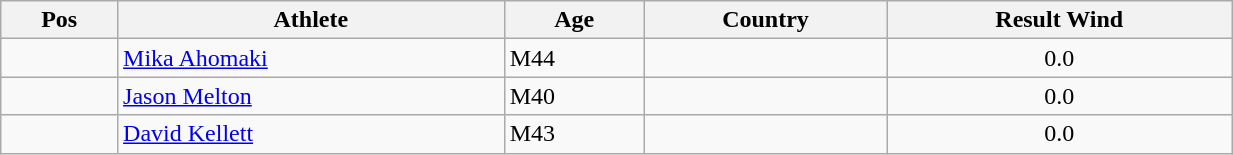<table class="wikitable"  style="text-align:center; width:65%;">
<tr>
<th>Pos</th>
<th>Athlete</th>
<th>Age</th>
<th>Country</th>
<th>Result Wind</th>
</tr>
<tr>
<td align=center></td>
<td align=left><a href='#'>Mika Ahomaki</a></td>
<td align=left>M44</td>
<td align=left></td>
<td> 0.0</td>
</tr>
<tr>
<td align=center></td>
<td align=left><a href='#'>Jason Melton</a></td>
<td align=left>M40</td>
<td align=left></td>
<td> 0.0</td>
</tr>
<tr>
<td align=center></td>
<td align=left><a href='#'>David Kellett</a></td>
<td align=left>M43</td>
<td align=left></td>
<td> 0.0</td>
</tr>
</table>
